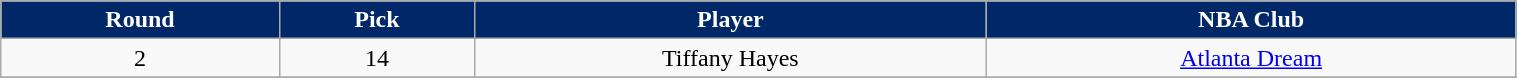<table class="wikitable" width="80%">
<tr align="center"  style="background:#002868;color:#FFFFFF;">
<td><strong>Round</strong></td>
<td><strong>Pick</strong></td>
<td><strong>Player</strong></td>
<td><strong>NBA Club</strong></td>
</tr>
<tr align="center" bgcolor="">
<td>2</td>
<td>14</td>
<td>Tiffany Hayes</td>
<td><a href='#'>Atlanta Dream</a></td>
</tr>
<tr align="center" bgcolor="">
</tr>
</table>
